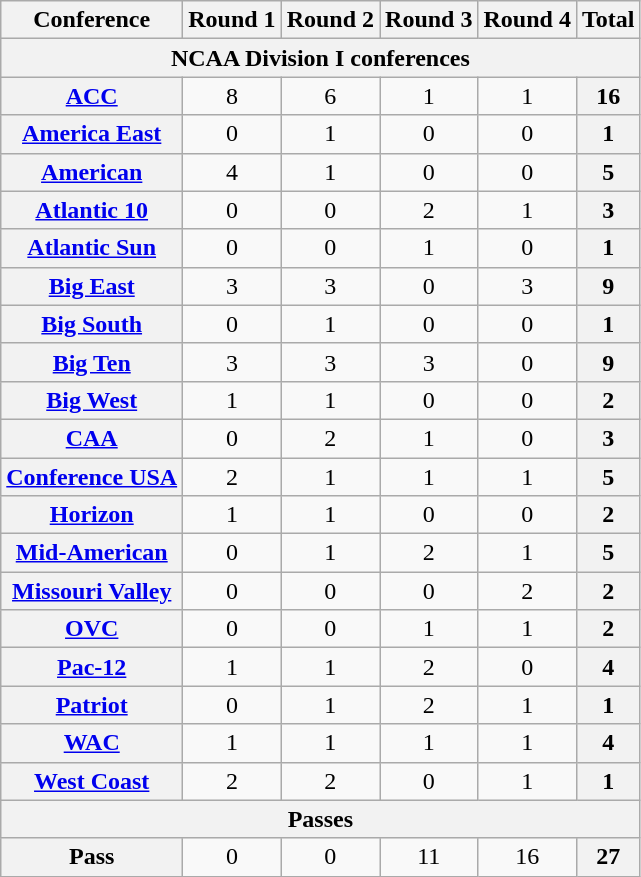<table class="wikitable sortable" style="text-align:center">
<tr>
<th>Conference</th>
<th>Round 1</th>
<th>Round 2</th>
<th>Round 3</th>
<th>Round 4</th>
<th>Total</th>
</tr>
<tr>
<th colspan=6>NCAA Division I conferences</th>
</tr>
<tr>
<th><a href='#'>ACC</a></th>
<td>8</td>
<td>6</td>
<td>1</td>
<td>1</td>
<th>16</th>
</tr>
<tr>
<th><a href='#'>America East</a></th>
<td>0</td>
<td>1</td>
<td>0</td>
<td>0</td>
<th>1</th>
</tr>
<tr>
<th><a href='#'>American</a></th>
<td>4</td>
<td>1</td>
<td>0</td>
<td>0</td>
<th>5</th>
</tr>
<tr>
<th><a href='#'>Atlantic 10</a></th>
<td>0</td>
<td>0</td>
<td>2</td>
<td>1</td>
<th>3</th>
</tr>
<tr>
<th><a href='#'>Atlantic Sun</a></th>
<td>0</td>
<td>0</td>
<td>1</td>
<td>0</td>
<th>1</th>
</tr>
<tr>
<th><a href='#'>Big East</a></th>
<td>3</td>
<td>3</td>
<td>0</td>
<td>3</td>
<th>9</th>
</tr>
<tr>
<th><a href='#'>Big South</a></th>
<td>0</td>
<td>1</td>
<td>0</td>
<td>0</td>
<th>1</th>
</tr>
<tr>
<th><a href='#'>Big Ten</a></th>
<td>3</td>
<td>3</td>
<td>3</td>
<td>0</td>
<th>9</th>
</tr>
<tr>
<th><a href='#'>Big West</a></th>
<td>1</td>
<td>1</td>
<td>0</td>
<td>0</td>
<th>2</th>
</tr>
<tr>
<th><a href='#'>CAA</a></th>
<td>0</td>
<td>2</td>
<td>1</td>
<td>0</td>
<th>3</th>
</tr>
<tr>
<th><a href='#'>Conference USA</a></th>
<td>2</td>
<td>1</td>
<td>1</td>
<td>1</td>
<th>5</th>
</tr>
<tr>
<th><a href='#'>Horizon</a></th>
<td>1</td>
<td>1</td>
<td>0</td>
<td>0</td>
<th>2</th>
</tr>
<tr>
<th><a href='#'>Mid-American</a></th>
<td>0</td>
<td>1</td>
<td>2</td>
<td>1</td>
<th>5</th>
</tr>
<tr>
<th><a href='#'>Missouri Valley</a></th>
<td>0</td>
<td>0</td>
<td>0</td>
<td>2</td>
<th>2</th>
</tr>
<tr>
<th><a href='#'>OVC</a></th>
<td>0</td>
<td>0</td>
<td>1</td>
<td>1</td>
<th>2</th>
</tr>
<tr>
<th><a href='#'>Pac-12</a></th>
<td>1</td>
<td>1</td>
<td>2</td>
<td>0</td>
<th>4</th>
</tr>
<tr>
<th><a href='#'>Patriot</a></th>
<td>0</td>
<td>1</td>
<td>2</td>
<td>1</td>
<th>1</th>
</tr>
<tr>
<th><a href='#'>WAC</a></th>
<td>1</td>
<td>1</td>
<td>1</td>
<td>1</td>
<th>4</th>
</tr>
<tr>
<th><a href='#'>West Coast</a></th>
<td>2</td>
<td>2</td>
<td>0</td>
<td>1</td>
<th>1</th>
</tr>
<tr>
<th colspan="6">Passes</th>
</tr>
<tr>
<th>Pass</th>
<td>0</td>
<td>0</td>
<td>11</td>
<td>16</td>
<th>27</th>
</tr>
</table>
